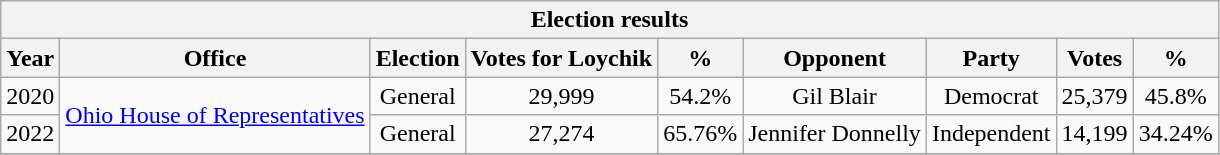<table class="wikitable" style="text-align: center;">
<tr>
<th colspan="9">Election results</th>
</tr>
<tr>
<th>Year</th>
<th>Office</th>
<th>Election</th>
<th>Votes for Loychik</th>
<th>%</th>
<th>Opponent</th>
<th>Party</th>
<th>Votes</th>
<th>%</th>
</tr>
<tr>
<td>2020</td>
<td rowspan=2><a href='#'>Ohio House of Representatives</a></td>
<td>General</td>
<td>29,999</td>
<td>54.2%</td>
<td>Gil Blair</td>
<td>Democrat</td>
<td>25,379</td>
<td>45.8%</td>
</tr>
<tr |->
<td>2022</td>
<td>General</td>
<td>27,274</td>
<td>65.76%</td>
<td>Jennifer Donnelly</td>
<td>Independent</td>
<td>14,199</td>
<td>34.24%</td>
</tr>
<tr |->
</tr>
</table>
